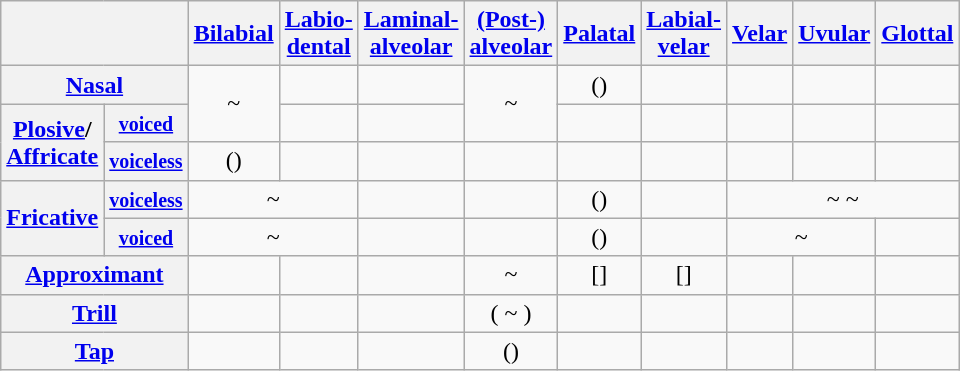<table class="wikitable" style="text-align: center;">
<tr>
<th colspan="2"></th>
<th><a href='#'>Bilabial</a></th>
<th><a href='#'>Labio-<br>dental</a></th>
<th><a href='#'>Laminal-<br>alveolar</a></th>
<th><a href='#'>(Post-)<br>alveolar</a></th>
<th><a href='#'>Palatal</a></th>
<th><a href='#'>Labial-<br>velar</a></th>
<th><a href='#'>Velar</a></th>
<th><a href='#'>Uvular</a></th>
<th><a href='#'>Glottal</a></th>
</tr>
<tr>
<th colspan="2"><a href='#'>Nasal</a></th>
<td rowspan="2"> ~ </td>
<td></td>
<td></td>
<td rowspan="2"> ~ </td>
<td>()</td>
<td></td>
<td></td>
<td></td>
<td></td>
</tr>
<tr>
<th rowspan="2"><a href='#'>Plosive</a>/<br><a href='#'>Affricate</a></th>
<th><small><a href='#'>voiced</a></small></th>
<td></td>
<td></td>
<td></td>
<td></td>
<td></td>
<td></td>
<td></td>
</tr>
<tr>
<th><small><a href='#'>voiceless</a></small></th>
<td>()</td>
<td></td>
<td></td>
<td></td>
<td></td>
<td></td>
<td></td>
<td></td>
<td></td>
</tr>
<tr>
<th rowspan="2"><a href='#'>Fricative</a></th>
<th><small><a href='#'>voiceless</a></small></th>
<td colspan="2"> ~ </td>
<td></td>
<td></td>
<td>()</td>
<td></td>
<td colspan="3"> ~  ~ </td>
</tr>
<tr>
<th><small><a href='#'>voiced</a></small></th>
<td colspan="2"> ~ </td>
<td></td>
<td></td>
<td>()</td>
<td></td>
<td colspan="2"> ~ </td>
<td></td>
</tr>
<tr>
<th colspan="2"><a href='#'>Approximant</a></th>
<td></td>
<td></td>
<td></td>
<td> ~ </td>
<td> []</td>
<td> []</td>
<td></td>
<td></td>
<td></td>
</tr>
<tr>
<th colspan="2"><a href='#'>Trill</a></th>
<td></td>
<td></td>
<td></td>
<td>( ~ )</td>
<td></td>
<td></td>
<td></td>
<td></td>
<td></td>
</tr>
<tr>
<th colspan="2"><a href='#'>Tap</a></th>
<td></td>
<td></td>
<td></td>
<td>()</td>
<td></td>
<td></td>
<td></td>
<td></td>
<td></td>
</tr>
</table>
